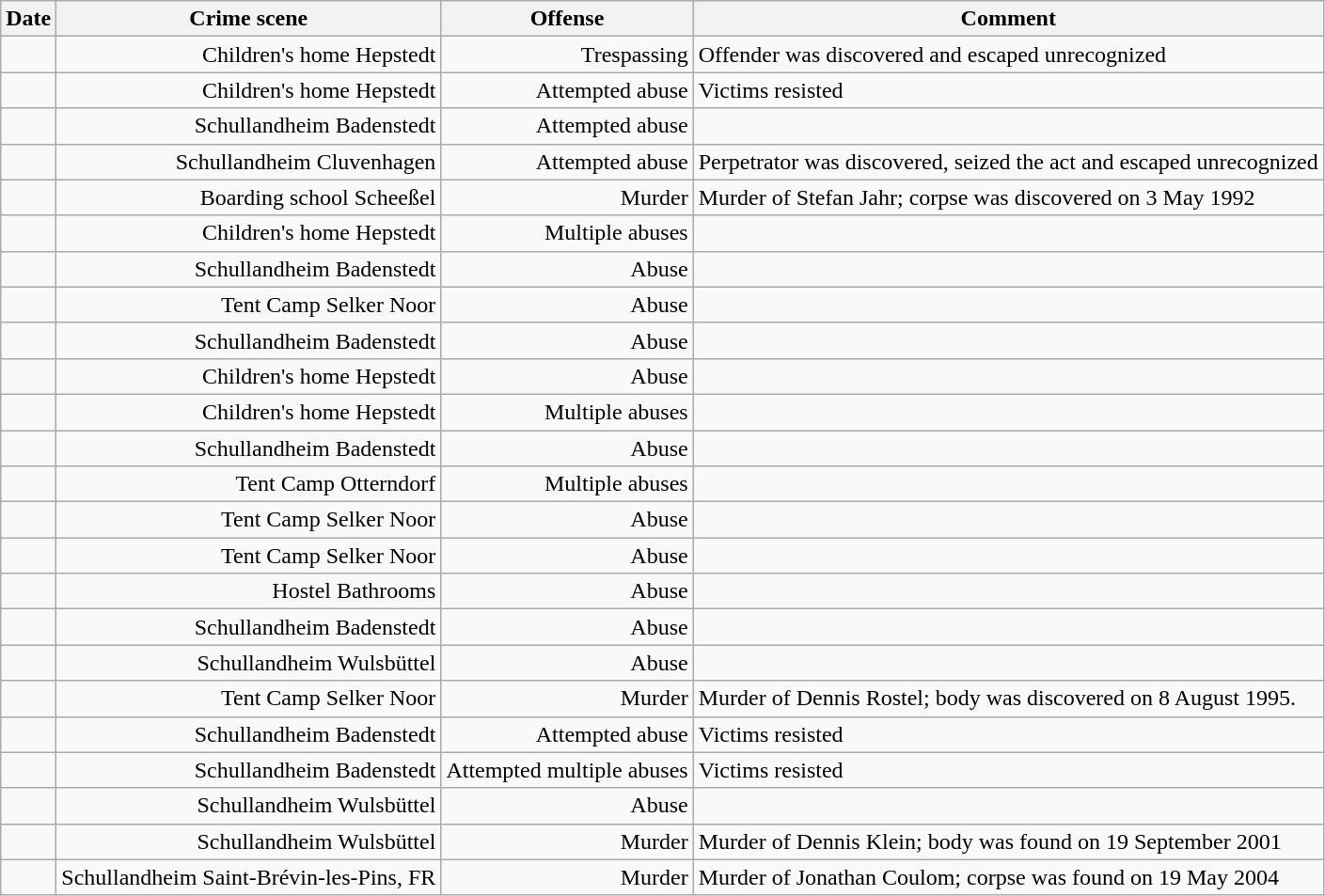<table class="wikitable sortable">
<tr>
<th>Date</th>
<th>Crime scene</th>
<th>Offense</th>
<th class="unsortable">Comment</th>
</tr>
<tr>
<td></td>
<td style="text-align:right">Children's home Hepstedt</td>
<td style="text-align:right">Trespassing</td>
<td>Offender was discovered and escaped unrecognized</td>
</tr>
<tr>
<td></td>
<td style="text-align:right">Children's home Hepstedt</td>
<td style="text-align:right">Attempted abuse</td>
<td>Victims resisted</td>
</tr>
<tr>
<td></td>
<td style="text-align:right">Schullandheim Badenstedt</td>
<td style="text-align:right">Attempted abuse</td>
<td></td>
</tr>
<tr>
<td></td>
<td style="text-align:right">Schullandheim Cluvenhagen</td>
<td style="text-align:right">Attempted abuse</td>
<td>Perpetrator was discovered, seized the act and escaped unrecognized</td>
</tr>
<tr>
<td></td>
<td style="text-align:right">Boarding school Scheeßel</td>
<td style="text-align:right">Murder</td>
<td>Murder of Stefan Jahr; corpse was discovered on 3 May 1992</td>
</tr>
<tr>
<td></td>
<td style="text-align:right">Children's home Hepstedt</td>
<td style="text-align:right">Multiple abuses</td>
<td></td>
</tr>
<tr>
<td></td>
<td style="text-align:right">Schullandheim Badenstedt</td>
<td style="text-align:right">Abuse</td>
<td></td>
</tr>
<tr>
<td></td>
<td style="text-align:right">Tent Camp Selker Noor</td>
<td style="text-align:right">Abuse</td>
<td></td>
</tr>
<tr>
<td></td>
<td style="text-align:right">Schullandheim Badenstedt</td>
<td style="text-align:right">Abuse</td>
<td></td>
</tr>
<tr>
<td></td>
<td style="text-align:right">Children's home Hepstedt</td>
<td style="text-align:right">Abuse</td>
<td></td>
</tr>
<tr>
<td></td>
<td style="text-align:right">Children's home Hepstedt</td>
<td style="text-align:right">Multiple abuses</td>
<td></td>
</tr>
<tr>
<td></td>
<td style="text-align:right">Schullandheim Badenstedt</td>
<td style="text-align:right">Abuse</td>
<td></td>
</tr>
<tr>
<td></td>
<td style="text-align:right">Tent Camp Otterndorf</td>
<td style="text-align:right">Multiple abuses</td>
<td></td>
</tr>
<tr>
<td></td>
<td style="text-align:right">Tent Camp Selker Noor</td>
<td style="text-align:right">Abuse</td>
<td></td>
</tr>
<tr>
<td></td>
<td style="text-align:right">Tent Camp Selker Noor</td>
<td style="text-align:right">Abuse</td>
<td></td>
</tr>
<tr>
<td></td>
<td style="text-align:right">Hostel Bathrooms</td>
<td style="text-align:right">Abuse</td>
<td></td>
</tr>
<tr>
<td></td>
<td style="text-align:right">Schullandheim Badenstedt</td>
<td style="text-align:right">Abuse</td>
<td></td>
</tr>
<tr>
<td></td>
<td style="text-align:right">Schullandheim Wulsbüttel</td>
<td style="text-align:right">Abuse</td>
<td></td>
</tr>
<tr>
<td></td>
<td style="text-align:right">Tent Camp Selker Noor</td>
<td style="text-align:right">Murder</td>
<td>Murder of Dennis Rostel; body was discovered on 8 August 1995.</td>
</tr>
<tr>
<td></td>
<td style="text-align:right">Schullandheim Badenstedt</td>
<td style="text-align:right">Attempted abuse</td>
<td>Victims resisted</td>
</tr>
<tr>
<td></td>
<td style="text-align:right">Schullandheim Badenstedt</td>
<td style="text-align:right">Attempted multiple abuses</td>
<td>Victims resisted</td>
</tr>
<tr>
<td></td>
<td style="text-align:right">Schullandheim Wulsbüttel</td>
<td style="text-align:right">Abuse</td>
<td></td>
</tr>
<tr>
<td></td>
<td style="text-align:right">Schullandheim Wulsbüttel</td>
<td style="text-align:right">Murder</td>
<td>Murder of Dennis Klein; body was found on 19 September 2001</td>
</tr>
<tr>
<td></td>
<td style="text-align:right">Schullandheim Saint-Brévin-les-Pins, FR</td>
<td style="text-align:right">Murder</td>
<td>Murder of Jonathan Coulom; corpse was found on 19 May 2004</td>
</tr>
</table>
